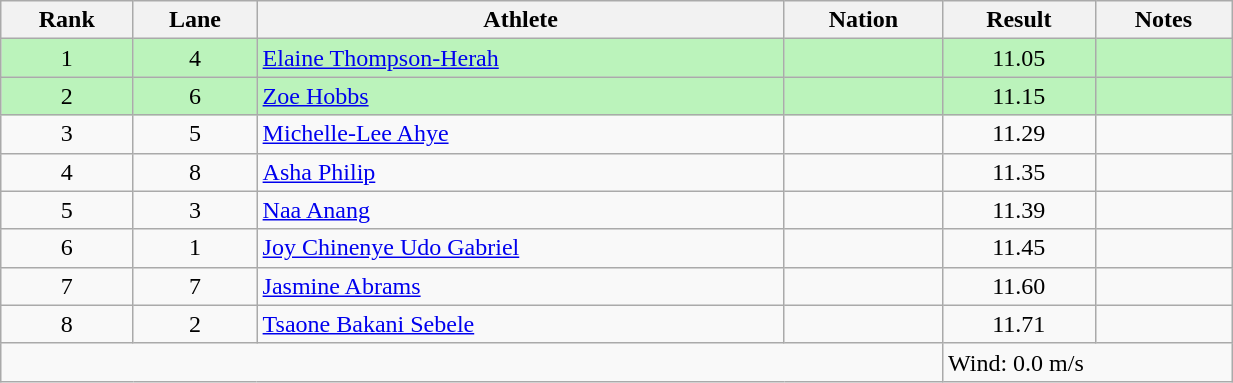<table class="wikitable sortable" style="text-align:center;width: 65%;">
<tr>
<th>Rank</th>
<th>Lane</th>
<th>Athlete</th>
<th>Nation</th>
<th>Result</th>
<th>Notes</th>
</tr>
<tr bgcolor=#bbf3bb>
<td>1</td>
<td>4</td>
<td align=left><a href='#'>Elaine Thompson-Herah</a></td>
<td align=left></td>
<td>11.05</td>
<td></td>
</tr>
<tr bgcolor=#bbf3bb>
<td>2</td>
<td>6</td>
<td align=left><a href='#'>Zoe Hobbs</a></td>
<td align=left></td>
<td>11.15</td>
<td></td>
</tr>
<tr>
<td>3</td>
<td>5</td>
<td align=left><a href='#'>Michelle-Lee Ahye</a></td>
<td align=left></td>
<td>11.29</td>
<td></td>
</tr>
<tr>
<td>4</td>
<td>8</td>
<td align=left><a href='#'>Asha Philip</a></td>
<td align=left></td>
<td>11.35</td>
<td></td>
</tr>
<tr>
<td>5</td>
<td>3</td>
<td align=left><a href='#'>Naa Anang</a></td>
<td align=left></td>
<td>11.39</td>
<td></td>
</tr>
<tr>
<td>6</td>
<td>1</td>
<td align=left><a href='#'>Joy Chinenye Udo Gabriel</a></td>
<td align=left></td>
<td>11.45</td>
<td></td>
</tr>
<tr>
<td>7</td>
<td>7</td>
<td align=left><a href='#'>Jasmine Abrams</a></td>
<td align=left></td>
<td>11.60</td>
<td></td>
</tr>
<tr>
<td>8</td>
<td>2</td>
<td align=left><a href='#'>Tsaone Bakani Sebele</a></td>
<td align=left></td>
<td>11.71</td>
<td></td>
</tr>
<tr class="sortbottom">
<td colspan="4"></td>
<td colspan="2" style="text-align:left;">Wind: 0.0 m/s</td>
</tr>
</table>
